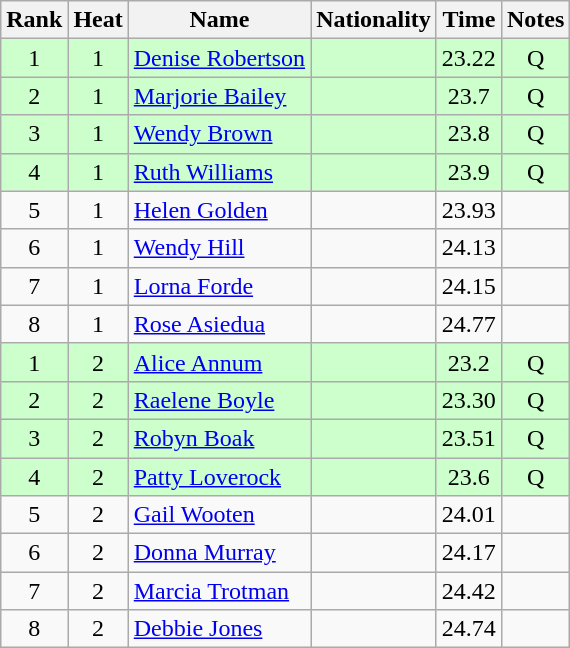<table class="wikitable sortable" style="text-align:center;margin-top:0.5em;">
<tr>
<th scope=col>Rank</th>
<th scope=col>Heat</th>
<th scope=col>Name</th>
<th scope=col>Nationality</th>
<th scope=col>Time</th>
<th scope=col>Notes</th>
</tr>
<tr style="background-color:#ccffcc;">
<td>1</td>
<td>1</td>
<td style="text-align:left;"><a href='#'>Denise Robertson</a></td>
<td style="text-align:left;"></td>
<td>23.22</td>
<td>Q</td>
</tr>
<tr style="background-color:#ccffcc;">
<td>2</td>
<td>1</td>
<td style="text-align:left;"><a href='#'>Marjorie Bailey</a></td>
<td style="text-align:left;"></td>
<td>23.7</td>
<td>Q</td>
</tr>
<tr style="background-color:#ccffcc;">
<td>3</td>
<td>1</td>
<td style="text-align:left;"><a href='#'>Wendy Brown</a></td>
<td style="text-align:left;"></td>
<td>23.8</td>
<td>Q</td>
</tr>
<tr style="background-color:#ccffcc;">
<td>4</td>
<td>1</td>
<td style="text-align:left;"><a href='#'>Ruth Williams</a></td>
<td style="text-align:left;"></td>
<td>23.9</td>
<td>Q</td>
</tr>
<tr>
<td>5</td>
<td>1</td>
<td style="text-align:left;"><a href='#'>Helen Golden</a></td>
<td style="text-align:left;"></td>
<td>23.93</td>
<td></td>
</tr>
<tr>
<td>6</td>
<td>1</td>
<td style="text-align:left;"><a href='#'>Wendy Hill</a></td>
<td style="text-align:left;"></td>
<td>24.13</td>
<td></td>
</tr>
<tr>
<td>7</td>
<td>1</td>
<td style="text-align:left;"><a href='#'>Lorna Forde</a></td>
<td style="text-align:left;"></td>
<td>24.15</td>
<td></td>
</tr>
<tr>
<td>8</td>
<td>1</td>
<td style="text-align:left;"><a href='#'>Rose Asiedua</a></td>
<td style="text-align:left;"></td>
<td>24.77</td>
<td></td>
</tr>
<tr style="background-color:#ccffcc;">
<td>1</td>
<td>2</td>
<td style="text-align:left;"><a href='#'>Alice Annum</a></td>
<td style="text-align:left;"></td>
<td>23.2</td>
<td>Q</td>
</tr>
<tr style="background-color:#ccffcc;">
<td>2</td>
<td>2</td>
<td style="text-align:left;"><a href='#'>Raelene Boyle</a></td>
<td style="text-align:left;"></td>
<td>23.30</td>
<td>Q</td>
</tr>
<tr style="background-color:#ccffcc;">
<td>3</td>
<td>2</td>
<td style="text-align:left;"><a href='#'>Robyn Boak</a></td>
<td style="text-align:left;"></td>
<td>23.51</td>
<td>Q</td>
</tr>
<tr style="background-color:#ccffcc;">
<td>4</td>
<td>2</td>
<td style="text-align:left;"><a href='#'>Patty Loverock</a></td>
<td style="text-align:left;"></td>
<td>23.6</td>
<td>Q</td>
</tr>
<tr>
<td>5</td>
<td>2</td>
<td style="text-align:left;"><a href='#'>Gail Wooten</a></td>
<td style="text-align:left;"></td>
<td>24.01</td>
<td></td>
</tr>
<tr>
<td>6</td>
<td>2</td>
<td style="text-align:left;"><a href='#'>Donna Murray</a></td>
<td style="text-align:left;"></td>
<td>24.17</td>
<td></td>
</tr>
<tr>
<td>7</td>
<td>2</td>
<td style="text-align:left;"><a href='#'>Marcia Trotman</a></td>
<td style="text-align:left;"></td>
<td>24.42</td>
<td></td>
</tr>
<tr>
<td>8</td>
<td>2</td>
<td style="text-align:left;"><a href='#'>Debbie Jones</a></td>
<td style="text-align:left;"></td>
<td>24.74</td>
<td></td>
</tr>
</table>
